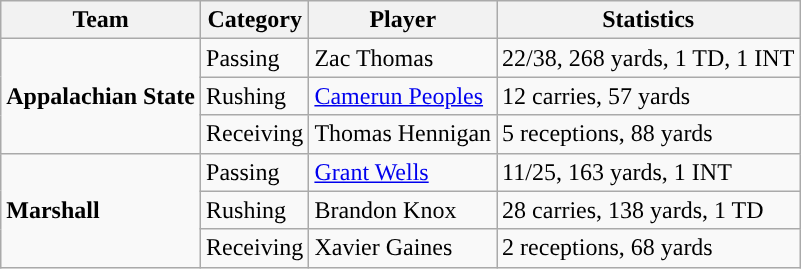<table class="wikitable" style="float: left;">
<tr>
<th>Team</th>
<th>Category</th>
<th>Player</th>
<th>Statistics</th>
</tr>
<tr>
<td rowspan=3><strong>Appalachian State</strong></td>
<td>Passing</td>
<td>Zac Thomas</td>
<td>22/38, 268 yards, 1 TD, 1 INT</td>
</tr>
<tr>
<td>Rushing</td>
<td><a href='#'>Camerun Peoples</a></td>
<td>12 carries, 57 yards</td>
</tr>
<tr>
<td>Receiving</td>
<td>Thomas Hennigan</td>
<td>5 receptions, 88 yards</td>
</tr>
<tr>
<td rowspan=3><strong>Marshall</strong></td>
<td>Passing</td>
<td><a href='#'>Grant Wells</a></td>
<td>11/25, 163 yards, 1 INT</td>
</tr>
<tr>
<td>Rushing</td>
<td>Brandon Knox</td>
<td>28 carries, 138 yards, 1 TD</td>
</tr>
<tr>
<td>Receiving</td>
<td>Xavier Gaines</td>
<td>2 receptions, 68 yards</td>
</tr>
</table>
